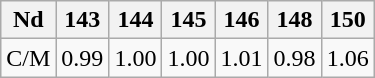<table class="wikitable">
<tr>
<th>Nd</th>
<th>143</th>
<th>144</th>
<th>145</th>
<th>146</th>
<th>148</th>
<th>150</th>
</tr>
<tr>
<td>C/M</td>
<td>0.99</td>
<td>1.00</td>
<td>1.00</td>
<td>1.01</td>
<td>0.98</td>
<td>1.06</td>
</tr>
</table>
